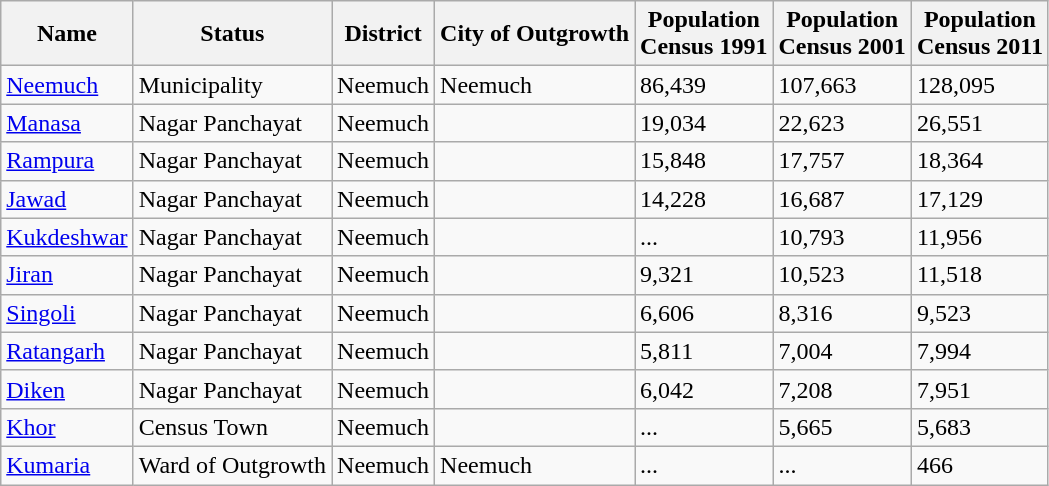<table class="wikitable sortable">
<tr>
<th>Name</th>
<th>Status</th>
<th>District</th>
<th>City of Outgrowth</th>
<th>Population<br>Census 1991</th>
<th>Population<br>Census 2001</th>
<th>Population<br>Census 2011</th>
</tr>
<tr>
<td><a href='#'>Neemuch</a></td>
<td>Municipality</td>
<td>Neemuch</td>
<td>Neemuch</td>
<td>86,439</td>
<td>107,663</td>
<td>128,095</td>
</tr>
<tr>
<td><a href='#'>Manasa</a></td>
<td>Nagar Panchayat</td>
<td>Neemuch</td>
<td></td>
<td>19,034</td>
<td>22,623</td>
<td>26,551</td>
</tr>
<tr>
<td><a href='#'>Rampura</a></td>
<td>Nagar Panchayat</td>
<td>Neemuch</td>
<td></td>
<td>15,848</td>
<td>17,757</td>
<td>18,364</td>
</tr>
<tr>
<td><a href='#'>Jawad</a></td>
<td>Nagar Panchayat</td>
<td>Neemuch</td>
<td></td>
<td>14,228</td>
<td>16,687</td>
<td>17,129</td>
</tr>
<tr>
<td><a href='#'>Kukdeshwar</a></td>
<td>Nagar Panchayat</td>
<td>Neemuch</td>
<td></td>
<td>...</td>
<td>10,793</td>
<td>11,956</td>
</tr>
<tr>
<td><a href='#'>Jiran</a></td>
<td>Nagar Panchayat</td>
<td>Neemuch</td>
<td></td>
<td>9,321</td>
<td>10,523</td>
<td>11,518</td>
</tr>
<tr>
<td><a href='#'>Singoli</a></td>
<td>Nagar Panchayat</td>
<td>Neemuch</td>
<td></td>
<td>6,606</td>
<td>8,316</td>
<td>9,523</td>
</tr>
<tr>
<td><a href='#'>Ratangarh</a></td>
<td>Nagar Panchayat</td>
<td>Neemuch</td>
<td></td>
<td>5,811</td>
<td>7,004</td>
<td>7,994</td>
</tr>
<tr>
<td><a href='#'>Diken</a></td>
<td>Nagar Panchayat</td>
<td>Neemuch</td>
<td></td>
<td>6,042</td>
<td>7,208</td>
<td>7,951</td>
</tr>
<tr>
<td><a href='#'>Khor</a></td>
<td>Census Town</td>
<td>Neemuch</td>
<td></td>
<td>...</td>
<td>5,665</td>
<td>5,683</td>
</tr>
<tr>
<td><a href='#'>Kumaria</a></td>
<td>Ward of Outgrowth</td>
<td>Neemuch</td>
<td>Neemuch</td>
<td>...</td>
<td>...</td>
<td>466</td>
</tr>
</table>
